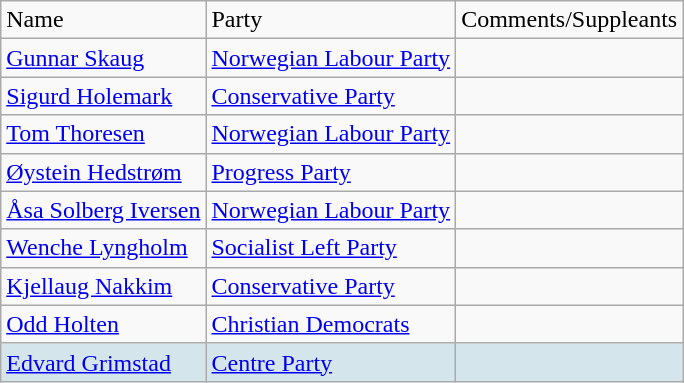<table class="wikitable">
<tr>
<td>Name</td>
<td>Party</td>
<td>Comments/Suppleants</td>
</tr>
<tr>
<td><a href='#'>Gunnar Skaug</a></td>
<td><a href='#'>Norwegian Labour Party</a></td>
<td></td>
</tr>
<tr>
<td><a href='#'>Sigurd Holemark</a></td>
<td><a href='#'>Conservative Party</a></td>
<td></td>
</tr>
<tr>
<td><a href='#'>Tom Thoresen</a></td>
<td><a href='#'>Norwegian Labour Party</a></td>
<td></td>
</tr>
<tr>
<td><a href='#'>Øystein Hedstrøm</a></td>
<td><a href='#'>Progress Party</a></td>
<td></td>
</tr>
<tr>
<td><a href='#'>Åsa Solberg Iversen</a></td>
<td><a href='#'>Norwegian Labour Party</a></td>
<td></td>
</tr>
<tr>
<td><a href='#'>Wenche Lyngholm</a></td>
<td><a href='#'>Socialist Left Party</a></td>
<td></td>
</tr>
<tr>
<td><a href='#'>Kjellaug Nakkim</a></td>
<td><a href='#'>Conservative Party</a></td>
<td></td>
</tr>
<tr>
<td><a href='#'>Odd Holten</a></td>
<td><a href='#'>Christian Democrats</a></td>
<td></td>
</tr>
<tr style="background:#D5E5EC">
<td><a href='#'>Edvard Grimstad</a></td>
<td><a href='#'>Centre Party</a></td>
<td></td>
</tr>
</table>
